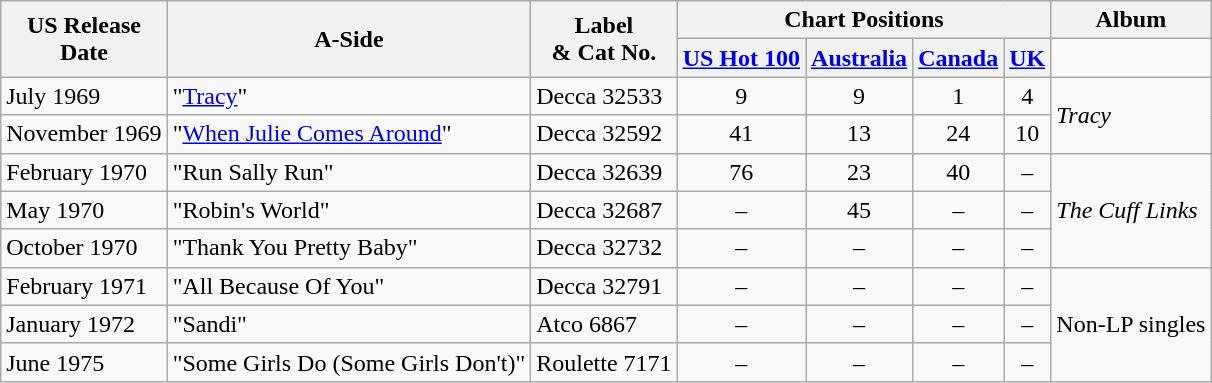<table class="wikitable">
<tr>
<th rowspan="2">US Release <br> Date</th>
<th rowspan="2">A-Side</th>
<th rowspan="2">Label <br> & Cat No.</th>
<th colspan="4">Chart Positions</th>
<th>Album</th>
</tr>
<tr>
<th><a href='#'>US Hot 100</a></th>
<th><a href='#'>Australia</a></th>
<th><a href='#'>Canada</a></th>
<th><a href='#'>UK</a></th>
<td></td>
</tr>
<tr>
<td>July 1969</td>
<td>"<a href='#'>Tracy</a>"</td>
<td>Decca 32533</td>
<td style="text-align:center;">9</td>
<td style="text-align:center;">9</td>
<td style="text-align:center;">1</td>
<td style="text-align:center;">4</td>
<td rowspan="2"><em>Tracy</em></td>
</tr>
<tr>
<td>November 1969</td>
<td>"<a href='#'>When Julie Comes Around</a>"</td>
<td>Decca 32592</td>
<td style="text-align:center;">41</td>
<td style="text-align:center;">13</td>
<td style="text-align:center;">24</td>
<td style="text-align:center;">10</td>
</tr>
<tr>
<td>February 1970</td>
<td>"Run Sally Run"</td>
<td>Decca 32639</td>
<td style="text-align:center;">76</td>
<td style="text-align:center;">23</td>
<td style="text-align:center;">40</td>
<td style="text-align:center;">–</td>
<td rowspan="3"><em>The Cuff Links</em></td>
</tr>
<tr>
<td>May 1970</td>
<td>"Robin's World"</td>
<td>Decca 32687</td>
<td style="text-align:center;">–</td>
<td style="text-align:center;">45</td>
<td style="text-align:center;">–</td>
<td style="text-align:center;">–</td>
</tr>
<tr>
<td>October 1970</td>
<td>"Thank You Pretty Baby"</td>
<td>Decca 32732</td>
<td style="text-align:center;">–</td>
<td style="text-align:center;">–</td>
<td style="text-align:center;">–</td>
<td style="text-align:center;">–</td>
</tr>
<tr>
<td>February 1971</td>
<td>"All Because Of You"</td>
<td>Decca 32791</td>
<td style="text-align:center;">–</td>
<td style="text-align:center;">–</td>
<td style="text-align:center;">–</td>
<td style="text-align:center;">–</td>
<td rowspan="3">Non-LP singles</td>
</tr>
<tr>
<td>January 1972</td>
<td>"Sandi"</td>
<td>Atco 6867</td>
<td style="text-align:center;">–</td>
<td style="text-align:center;">–</td>
<td style="text-align:center;">–</td>
<td style="text-align:center;">–</td>
</tr>
<tr>
<td>June 1975</td>
<td>"Some Girls Do (Some Girls Don't)"</td>
<td>Roulette 7171</td>
<td style="text-align:center;">–</td>
<td style="text-align:center;">–</td>
<td style="text-align:center;">–</td>
<td style="text-align:center;">–</td>
</tr>
</table>
